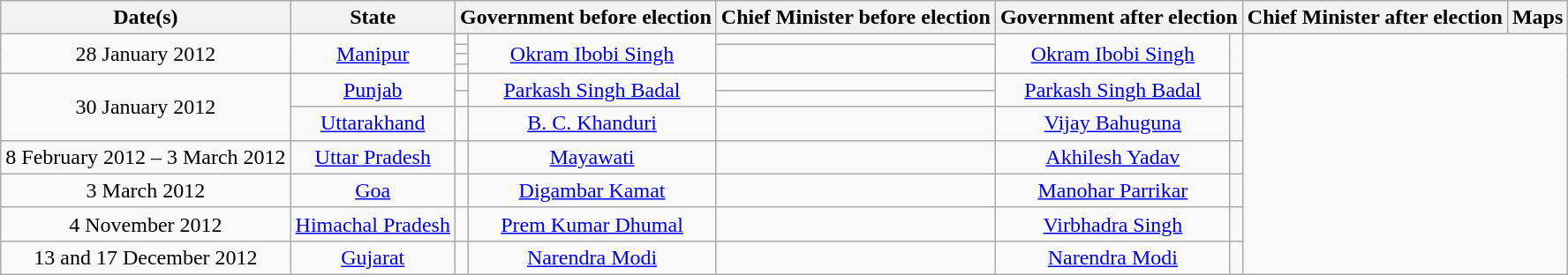<table class="wikitable sortable" style="text-align:center;">
<tr>
<th>Date(s)</th>
<th>State</th>
<th colspan="2">Government before election</th>
<th>Chief Minister before election</th>
<th colspan="2">Government after election</th>
<th>Chief Minister after election</th>
<th>Maps</th>
</tr>
<tr>
<td rowspan="4">28 January 2012</td>
<td rowspan="4"><a href='#'>Manipur</a></td>
<td></td>
<td rowspan="4"><a href='#'>Okram Ibobi Singh</a></td>
<td></td>
<td rowspan="4"><a href='#'>Okram Ibobi Singh</a></td>
<td rowspan="4"></td>
</tr>
<tr style="text-align:center;">
<td></td>
</tr>
<tr>
<td></td>
</tr>
<tr>
<td></td>
</tr>
<tr style="text-align:center;">
<td rowspan="3">30 January 2012</td>
<td rowspan="2"><a href='#'>Punjab</a></td>
<td></td>
<td rowspan="2"><a href='#'>Parkash Singh Badal</a></td>
<td></td>
<td rowspan="2"><a href='#'>Parkash Singh Badal</a></td>
<td rowspan="2"></td>
</tr>
<tr>
<td></td>
<td></td>
</tr>
<tr>
<td><a href='#'>Uttarakhand</a></td>
<td></td>
<td><a href='#'>B. C. Khanduri</a></td>
<td></td>
<td><a href='#'>Vijay Bahuguna</a></td>
<td></td>
</tr>
<tr>
<td>8 February 2012 – 3 March 2012</td>
<td><a href='#'>Uttar Pradesh</a></td>
<td></td>
<td><a href='#'>Mayawati</a></td>
<td></td>
<td><a href='#'>Akhilesh Yadav</a></td>
<td></td>
</tr>
<tr>
<td>3 March 2012</td>
<td><a href='#'>Goa</a></td>
<td></td>
<td><a href='#'>Digambar Kamat</a></td>
<td></td>
<td><a href='#'>Manohar Parrikar</a></td>
<td></td>
</tr>
<tr>
<td>4 November 2012</td>
<td><a href='#'>Himachal Pradesh</a></td>
<td></td>
<td><a href='#'>Prem Kumar Dhumal</a></td>
<td></td>
<td><a href='#'>Virbhadra Singh</a></td>
<td></td>
</tr>
<tr>
<td>13 and 17 December 2012</td>
<td><a href='#'>Gujarat</a></td>
<td></td>
<td><a href='#'>Narendra Modi</a></td>
<td></td>
<td><a href='#'>Narendra Modi</a></td>
<td></td>
</tr>
</table>
